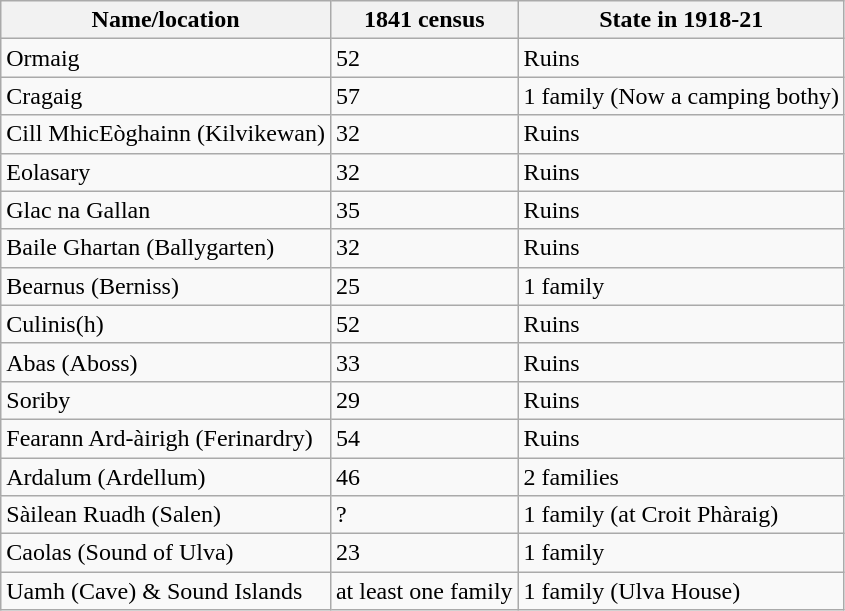<table class="wikitable">
<tr>
<th>Name/location</th>
<th>1841 census</th>
<th>State in 1918-21</th>
</tr>
<tr>
<td>Ormaig</td>
<td>52</td>
<td>Ruins</td>
</tr>
<tr>
<td>Cragaig</td>
<td>57</td>
<td>1 family (Now a camping bothy)</td>
</tr>
<tr>
<td>Cill MhicEòghainn (Kilvikewan)</td>
<td>32</td>
<td>Ruins</td>
</tr>
<tr>
<td>Eolasary</td>
<td>32</td>
<td>Ruins</td>
</tr>
<tr>
<td>Glac na Gallan</td>
<td>35</td>
<td>Ruins</td>
</tr>
<tr>
<td>Baile Ghartan (Ballygarten)</td>
<td>32</td>
<td>Ruins</td>
</tr>
<tr>
<td>Bearnus (Berniss)</td>
<td>25</td>
<td>1 family</td>
</tr>
<tr>
<td>Culinis(h)</td>
<td>52</td>
<td>Ruins</td>
</tr>
<tr>
<td>Abas (Aboss)</td>
<td>33</td>
<td>Ruins</td>
</tr>
<tr>
<td>Soriby</td>
<td>29</td>
<td>Ruins</td>
</tr>
<tr>
<td>Fearann Ard-àirigh (Ferinardry)</td>
<td>54</td>
<td>Ruins</td>
</tr>
<tr>
<td>Ardalum (Ardellum)</td>
<td>46</td>
<td>2 families</td>
</tr>
<tr>
<td>Sàilean Ruadh (Salen)</td>
<td>?</td>
<td>1 family (at Croit Phàraig)</td>
</tr>
<tr>
<td>Caolas (Sound of Ulva)</td>
<td>23</td>
<td>1 family</td>
</tr>
<tr>
<td>Uamh (Cave) & Sound Islands</td>
<td>at least one family</td>
<td>1 family (Ulva House)</td>
</tr>
</table>
